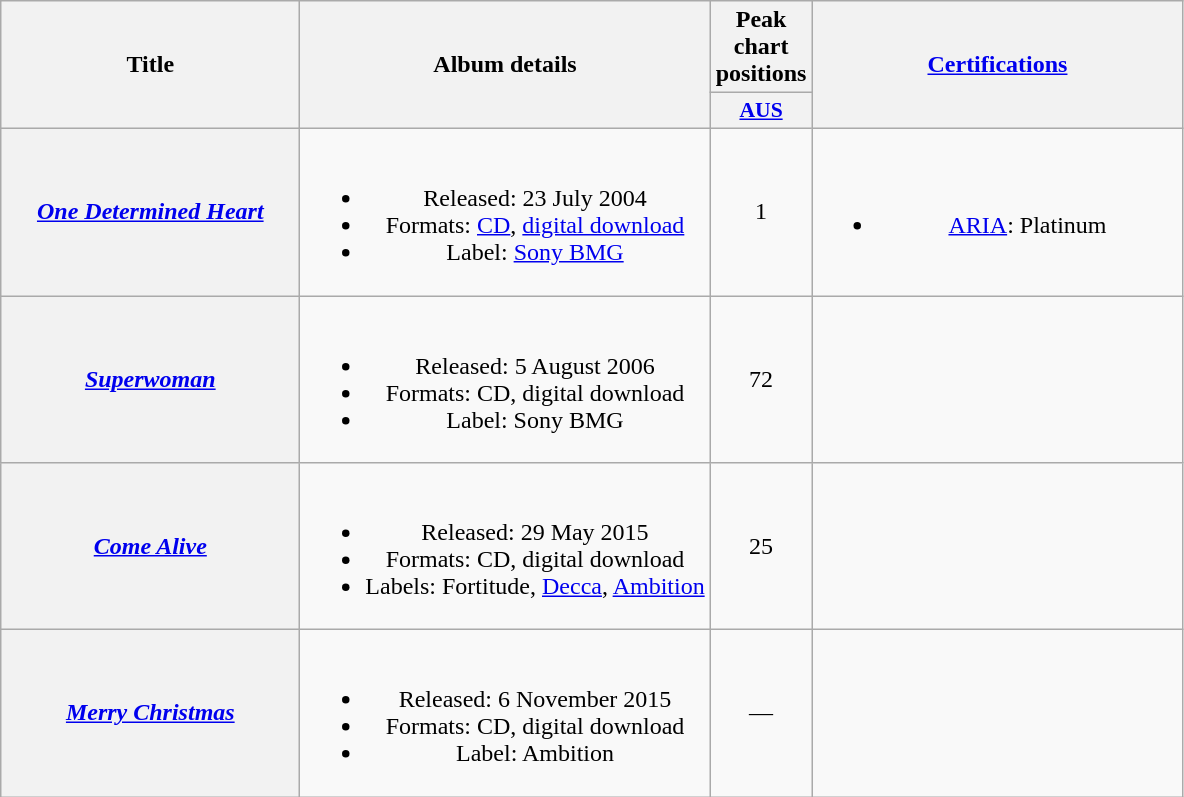<table class="wikitable plainrowheaders" style="text-align:center;" border="1">
<tr>
<th scope="col" rowspan="2" style="width:12em;">Title</th>
<th scope="col" rowspan="2">Album details</th>
<th scope="col" colspan="1">Peak chart<br>positions</th>
<th scope="col" rowspan="2" style="width:15em;"><a href='#'>Certifications</a></th>
</tr>
<tr>
<th style="width:3em; font-size:90%"><a href='#'>AUS</a><br></th>
</tr>
<tr>
<th scope="row"><em><a href='#'>One Determined Heart</a></em></th>
<td><br><ul><li>Released: 23 July 2004</li><li>Formats: <a href='#'>CD</a>, <a href='#'>digital download</a></li><li>Label: <a href='#'>Sony BMG</a></li></ul></td>
<td>1</td>
<td><br><ul><li><a href='#'>ARIA</a>: Platinum</li></ul></td>
</tr>
<tr>
<th scope="row"><em><a href='#'>Superwoman</a></em></th>
<td><br><ul><li>Released: 5 August 2006</li><li>Formats: CD, digital download</li><li>Label: Sony BMG</li></ul></td>
<td>72</td>
<td></td>
</tr>
<tr>
<th scope="row"><em><a href='#'>Come Alive</a></em></th>
<td><br><ul><li>Released: 29 May 2015</li><li>Formats: CD, digital download</li><li>Labels: Fortitude, <a href='#'>Decca</a>, <a href='#'>Ambition</a></li></ul></td>
<td>25</td>
<td></td>
</tr>
<tr>
<th scope="row"><em><a href='#'>Merry Christmas</a></em></th>
<td><br><ul><li>Released: 6 November 2015</li><li>Formats: CD, digital download</li><li>Label: Ambition</li></ul></td>
<td>—</td>
<td></td>
</tr>
</table>
